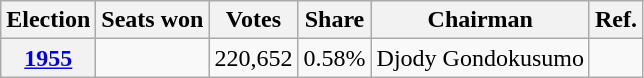<table class="wikitable">
<tr>
<th>Election</th>
<th>Seats won</th>
<th>Votes</th>
<th>Share</th>
<th>Chairman</th>
<th>Ref.</th>
</tr>
<tr style="text-align:center;">
<th><a href='#'>1955</a></th>
<td></td>
<td>220,652</td>
<td>0.58%</td>
<td>Djody Gondokusumo</td>
<td></td>
</tr>
</table>
